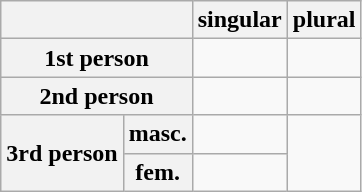<table class="wikitable">
<tr>
<th colspan=2></th>
<th>singular</th>
<th>plural</th>
</tr>
<tr>
<th colspan=2>1st person</th>
<td></td>
<td></td>
</tr>
<tr>
<th colspan=2>2nd person</th>
<td></td>
<td></td>
</tr>
<tr>
<th rowspan=2>3rd person</th>
<th>masc.</th>
<td></td>
<td rowspan=2></td>
</tr>
<tr>
<th>fem.</th>
<td></td>
</tr>
</table>
